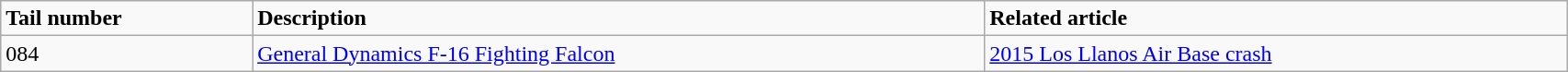<table class="wikitable" width="90%">
<tr>
<td><strong>Tail number</strong></td>
<td><strong>Description</strong></td>
<td><strong>Related article</strong></td>
</tr>
<tr>
<td>084</td>
<td><a href='#'>General Dynamics F-16 Fighting Falcon</a></td>
<td><a href='#'>2015 Los Llanos Air Base crash</a></td>
</tr>
</table>
